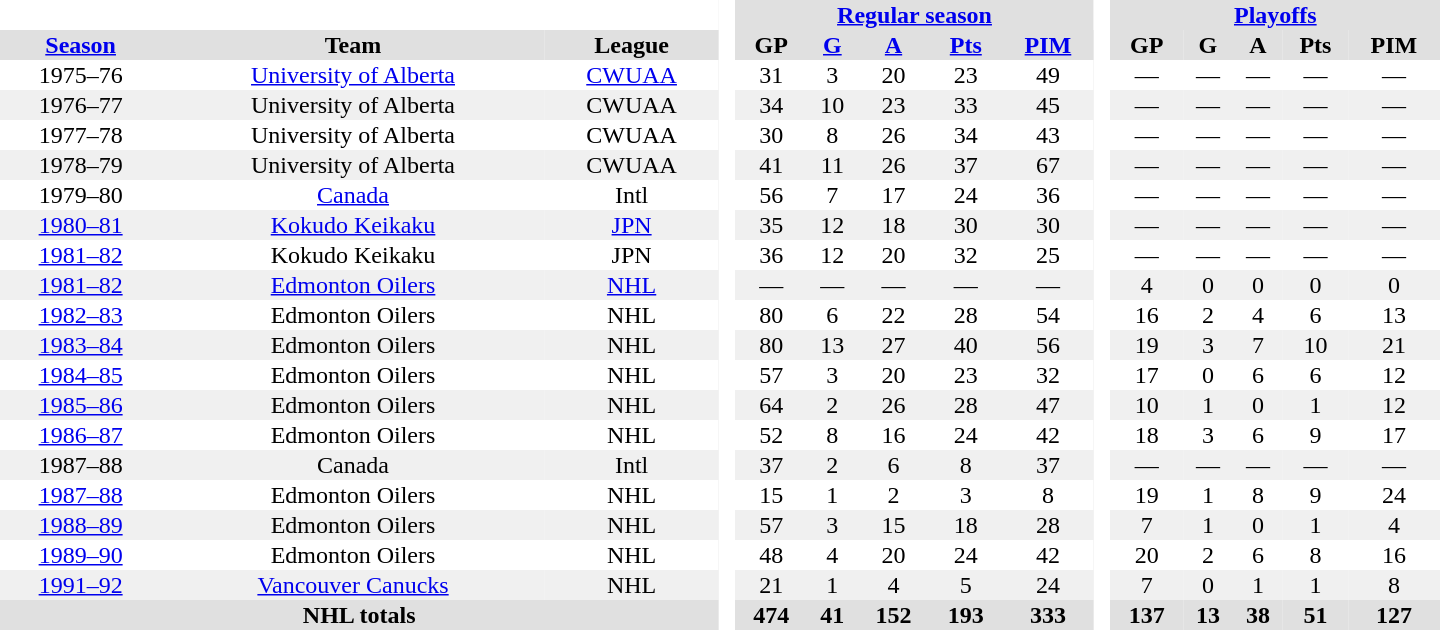<table border="0" cellpadding="1" cellspacing="0" style="text-align:center; width:60em;">
<tr style="background:#e0e0e0;">
<th colspan="3"  bgcolor="#ffffff"> </th>
<th rowspan="99" bgcolor="#ffffff"> </th>
<th colspan="5"><a href='#'>Regular season</a></th>
<th rowspan="99" bgcolor="#ffffff"> </th>
<th colspan="5"><a href='#'>Playoffs</a></th>
</tr>
<tr style="background:#e0e0e0;">
<th><a href='#'>Season</a></th>
<th>Team</th>
<th>League</th>
<th>GP</th>
<th><a href='#'>G</a></th>
<th><a href='#'>A</a></th>
<th><a href='#'>Pts</a></th>
<th><a href='#'>PIM</a></th>
<th>GP</th>
<th>G</th>
<th>A</th>
<th>Pts</th>
<th>PIM</th>
</tr>
<tr>
<td>1975–76</td>
<td><a href='#'>University of Alberta</a></td>
<td><a href='#'>CWUAA</a></td>
<td>31</td>
<td>3</td>
<td>20</td>
<td>23</td>
<td>49</td>
<td>—</td>
<td>—</td>
<td>—</td>
<td>—</td>
<td>—</td>
</tr>
<tr style="background:#f0f0f0;">
<td>1976–77</td>
<td>University of Alberta</td>
<td>CWUAA</td>
<td>34</td>
<td>10</td>
<td>23</td>
<td>33</td>
<td>45</td>
<td>—</td>
<td>—</td>
<td>—</td>
<td>—</td>
<td>—</td>
</tr>
<tr>
<td>1977–78</td>
<td>University of Alberta</td>
<td>CWUAA</td>
<td>30</td>
<td>8</td>
<td>26</td>
<td>34</td>
<td>43</td>
<td>—</td>
<td>—</td>
<td>—</td>
<td>—</td>
<td>—</td>
</tr>
<tr style="background:#f0f0f0;">
<td>1978–79</td>
<td>University of Alberta</td>
<td>CWUAA</td>
<td>41</td>
<td>11</td>
<td>26</td>
<td>37</td>
<td>67</td>
<td>—</td>
<td>—</td>
<td>—</td>
<td>—</td>
<td>—</td>
</tr>
<tr>
<td>1979–80</td>
<td><a href='#'>Canada</a></td>
<td>Intl</td>
<td>56</td>
<td>7</td>
<td>17</td>
<td>24</td>
<td>36</td>
<td>—</td>
<td>—</td>
<td>—</td>
<td>—</td>
<td>—</td>
</tr>
<tr style="background:#f0f0f0;">
<td><a href='#'>1980–81</a></td>
<td><a href='#'>Kokudo Keikaku</a></td>
<td><a href='#'>JPN</a></td>
<td>35</td>
<td>12</td>
<td>18</td>
<td>30</td>
<td>30</td>
<td>—</td>
<td>—</td>
<td>—</td>
<td>—</td>
<td>—</td>
</tr>
<tr>
<td><a href='#'>1981–82</a></td>
<td>Kokudo Keikaku</td>
<td>JPN</td>
<td>36</td>
<td>12</td>
<td>20</td>
<td>32</td>
<td>25</td>
<td>—</td>
<td>—</td>
<td>—</td>
<td>—</td>
<td>—</td>
</tr>
<tr style="background:#f0f0f0;">
<td><a href='#'>1981–82</a></td>
<td><a href='#'>Edmonton Oilers</a></td>
<td><a href='#'>NHL</a></td>
<td>—</td>
<td>—</td>
<td>—</td>
<td>—</td>
<td>—</td>
<td>4</td>
<td>0</td>
<td>0</td>
<td>0</td>
<td>0</td>
</tr>
<tr>
<td><a href='#'>1982–83</a></td>
<td>Edmonton Oilers</td>
<td>NHL</td>
<td>80</td>
<td>6</td>
<td>22</td>
<td>28</td>
<td>54</td>
<td>16</td>
<td>2</td>
<td>4</td>
<td>6</td>
<td>13</td>
</tr>
<tr style="background:#f0f0f0;">
<td><a href='#'>1983–84</a></td>
<td>Edmonton Oilers</td>
<td>NHL</td>
<td>80</td>
<td>13</td>
<td>27</td>
<td>40</td>
<td>56</td>
<td>19</td>
<td>3</td>
<td>7</td>
<td>10</td>
<td>21</td>
</tr>
<tr>
<td><a href='#'>1984–85</a></td>
<td>Edmonton Oilers</td>
<td>NHL</td>
<td>57</td>
<td>3</td>
<td>20</td>
<td>23</td>
<td>32</td>
<td>17</td>
<td>0</td>
<td>6</td>
<td>6</td>
<td>12</td>
</tr>
<tr style="background:#f0f0f0;">
<td><a href='#'>1985–86</a></td>
<td>Edmonton Oilers</td>
<td>NHL</td>
<td>64</td>
<td>2</td>
<td>26</td>
<td>28</td>
<td>47</td>
<td>10</td>
<td>1</td>
<td>0</td>
<td>1</td>
<td>12</td>
</tr>
<tr>
<td><a href='#'>1986–87</a></td>
<td>Edmonton Oilers</td>
<td>NHL</td>
<td>52</td>
<td>8</td>
<td>16</td>
<td>24</td>
<td>42</td>
<td>18</td>
<td>3</td>
<td>6</td>
<td>9</td>
<td>17</td>
</tr>
<tr style="background:#f0f0f0;">
<td>1987–88</td>
<td>Canada</td>
<td>Intl</td>
<td>37</td>
<td>2</td>
<td>6</td>
<td>8</td>
<td>37</td>
<td>—</td>
<td>—</td>
<td>—</td>
<td>—</td>
<td>—</td>
</tr>
<tr>
<td><a href='#'>1987–88</a></td>
<td>Edmonton Oilers</td>
<td>NHL</td>
<td>15</td>
<td>1</td>
<td>2</td>
<td>3</td>
<td>8</td>
<td>19</td>
<td>1</td>
<td>8</td>
<td>9</td>
<td>24</td>
</tr>
<tr style="background:#f0f0f0;">
<td><a href='#'>1988–89</a></td>
<td>Edmonton Oilers</td>
<td>NHL</td>
<td>57</td>
<td>3</td>
<td>15</td>
<td>18</td>
<td>28</td>
<td>7</td>
<td>1</td>
<td>0</td>
<td>1</td>
<td>4</td>
</tr>
<tr>
<td><a href='#'>1989–90</a></td>
<td>Edmonton Oilers</td>
<td>NHL</td>
<td>48</td>
<td>4</td>
<td>20</td>
<td>24</td>
<td>42</td>
<td>20</td>
<td>2</td>
<td>6</td>
<td>8</td>
<td>16</td>
</tr>
<tr style="background:#f0f0f0;">
<td><a href='#'>1991–92</a></td>
<td><a href='#'>Vancouver Canucks</a></td>
<td>NHL</td>
<td>21</td>
<td>1</td>
<td>4</td>
<td>5</td>
<td>24</td>
<td>7</td>
<td>0</td>
<td>1</td>
<td>1</td>
<td>8</td>
</tr>
<tr style="background:#e0e0e0;">
<th colspan="3">NHL totals</th>
<th>474</th>
<th>41</th>
<th>152</th>
<th>193</th>
<th>333</th>
<th>137</th>
<th>13</th>
<th>38</th>
<th>51</th>
<th>127</th>
</tr>
</table>
